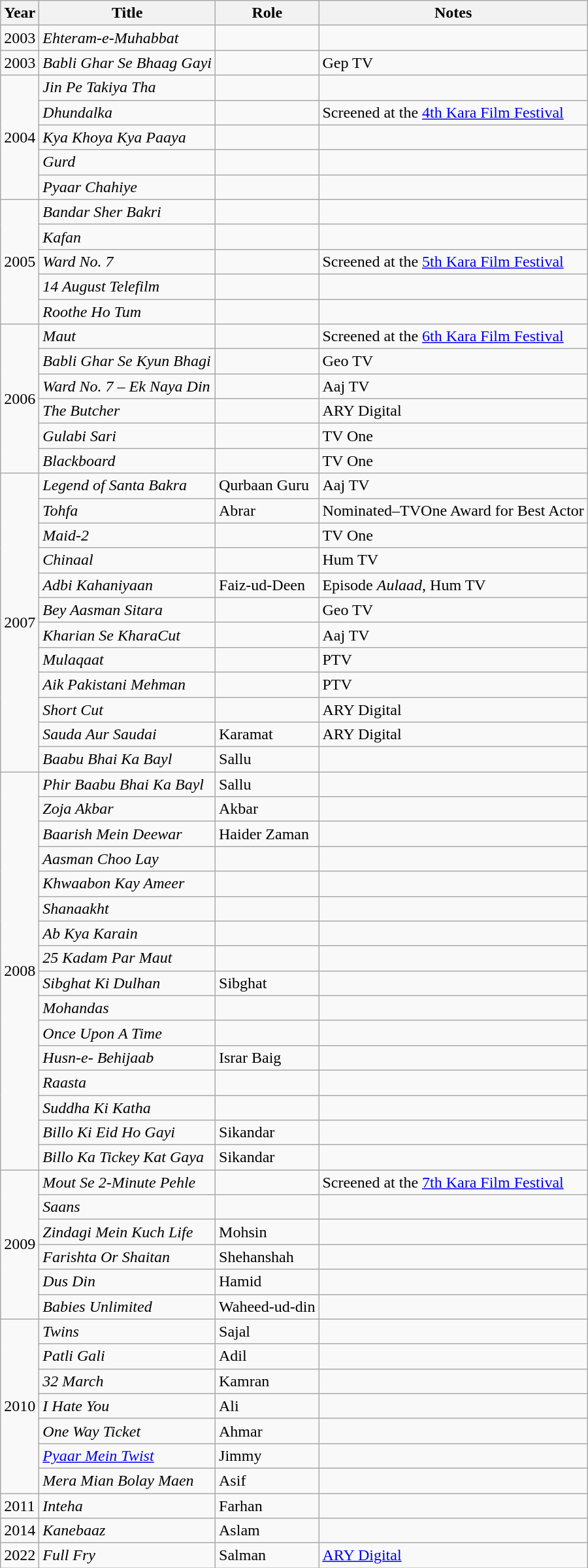<table class="wikitable">
<tr>
<th>Year</th>
<th>Title</th>
<th>Role</th>
<th>Notes</th>
</tr>
<tr>
<td>2003</td>
<td><em>Ehteram-e-Muhabbat</em></td>
<td></td>
<td></td>
</tr>
<tr>
<td>2003</td>
<td><em>Babli Ghar Se Bhaag Gayi</em></td>
<td></td>
<td>Gep TV</td>
</tr>
<tr>
<td rowspan="5">2004</td>
<td><em>Jin Pe Takiya Tha</em></td>
<td></td>
<td></td>
</tr>
<tr>
<td><em>Dhundalka</em></td>
<td></td>
<td>Screened at the <a href='#'>4th Kara Film Festival</a></td>
</tr>
<tr>
<td><em>Kya Khoya Kya Paaya</em></td>
<td></td>
<td></td>
</tr>
<tr>
<td><em>Gurd</em></td>
<td></td>
<td></td>
</tr>
<tr>
<td><em>Pyaar Chahiye</em></td>
<td></td>
<td></td>
</tr>
<tr>
<td rowspan="5">2005</td>
<td><em>Bandar Sher Bakri</em></td>
<td></td>
<td></td>
</tr>
<tr>
<td><em>Kafan</em></td>
<td></td>
<td></td>
</tr>
<tr>
<td><em>Ward No. 7</em></td>
<td></td>
<td>Screened at the <a href='#'>5th Kara Film Festival</a></td>
</tr>
<tr>
<td><em>14 August Telefilm</em></td>
<td></td>
<td></td>
</tr>
<tr>
<td><em>Roothe Ho Tum</em></td>
<td></td>
<td></td>
</tr>
<tr>
<td rowspan="6">2006</td>
<td><em>Maut</em></td>
<td></td>
<td>Screened at the <a href='#'>6th Kara Film Festival</a></td>
</tr>
<tr>
<td><em>Babli Ghar Se Kyun Bhagi</em></td>
<td></td>
<td>Geo TV</td>
</tr>
<tr>
<td><em>Ward No. 7 – Ek Naya Din</em></td>
<td></td>
<td>Aaj TV</td>
</tr>
<tr>
<td><em>The Butcher</em></td>
<td></td>
<td>ARY Digital</td>
</tr>
<tr>
<td><em>Gulabi Sari</em></td>
<td></td>
<td>TV One</td>
</tr>
<tr>
<td><em>Blackboard</em></td>
<td></td>
<td>TV One</td>
</tr>
<tr>
<td rowspan="12">2007</td>
<td><em>Legend of Santa Bakra</em></td>
<td>Qurbaan Guru</td>
<td>Aaj TV</td>
</tr>
<tr>
<td><em>Tohfa</em></td>
<td>Abrar</td>
<td>Nominated–TVOne Award for Best Actor</td>
</tr>
<tr>
<td><em>Maid-2</em></td>
<td></td>
<td>TV One</td>
</tr>
<tr>
<td><em>Chinaal</em></td>
<td></td>
<td>Hum TV</td>
</tr>
<tr>
<td><em>Adbi Kahaniyaan</em></td>
<td>Faiz-ud-Deen</td>
<td>Episode <em>Aulaad</em>, Hum TV</td>
</tr>
<tr>
<td><em>Bey Aasman Sitara</em></td>
<td></td>
<td>Geo TV</td>
</tr>
<tr>
<td><em>Kharian Se KharaCut</em></td>
<td></td>
<td>Aaj TV</td>
</tr>
<tr>
<td><em>Mulaqaat</em></td>
<td></td>
<td>PTV</td>
</tr>
<tr>
<td><em>Aik Pakistani Mehman</em></td>
<td></td>
<td>PTV</td>
</tr>
<tr>
<td><em>Short Cut</em></td>
<td></td>
<td>ARY Digital</td>
</tr>
<tr>
<td><em>Sauda Aur Saudai</em></td>
<td>Karamat</td>
<td>ARY Digital</td>
</tr>
<tr>
<td><em>Baabu Bhai Ka Bayl</em></td>
<td>Sallu</td>
<td></td>
</tr>
<tr>
<td rowspan="16">2008</td>
<td><em>Phir Baabu Bhai Ka Bayl</em></td>
<td>Sallu</td>
<td></td>
</tr>
<tr>
<td><em>Zoja Akbar</em></td>
<td>Akbar</td>
<td></td>
</tr>
<tr>
<td><em>Baarish Mein Deewar</em></td>
<td>Haider Zaman</td>
<td></td>
</tr>
<tr>
<td><em>Aasman Choo Lay</em></td>
<td></td>
<td></td>
</tr>
<tr>
<td><em>Khwaabon Kay Ameer</em></td>
<td></td>
<td></td>
</tr>
<tr>
<td><em>Shanaakht</em></td>
<td></td>
<td></td>
</tr>
<tr>
<td><em>Ab Kya Karain</em></td>
<td></td>
<td></td>
</tr>
<tr>
<td><em>25 Kadam Par Maut</em></td>
<td></td>
<td></td>
</tr>
<tr>
<td><em>Sibghat Ki Dulhan</em></td>
<td>Sibghat</td>
<td></td>
</tr>
<tr>
<td><em>Mohandas</em></td>
<td></td>
<td></td>
</tr>
<tr>
<td><em>Once Upon A Time</em></td>
<td></td>
<td></td>
</tr>
<tr>
<td><em>Husn-e- Behijaab</em></td>
<td>Israr Baig</td>
<td></td>
</tr>
<tr>
<td><em>Raasta</em></td>
<td></td>
<td></td>
</tr>
<tr>
<td><em>Suddha Ki Katha</em></td>
<td></td>
<td></td>
</tr>
<tr>
<td><em>Billo Ki Eid Ho Gayi</em></td>
<td>Sikandar</td>
<td></td>
</tr>
<tr>
<td><em>Billo Ka Tickey Kat Gaya</em></td>
<td>Sikandar</td>
<td></td>
</tr>
<tr>
<td rowspan="6">2009</td>
<td><em>Mout Se 2-Minute Pehle</em></td>
<td></td>
<td>Screened at the <a href='#'>7th Kara Film Festival</a></td>
</tr>
<tr>
<td><em>Saans</em></td>
<td></td>
<td></td>
</tr>
<tr>
<td><em>Zindagi Mein Kuch Life</em></td>
<td>Mohsin</td>
<td></td>
</tr>
<tr>
<td><em>Farishta Or Shaitan</em></td>
<td>Shehanshah</td>
<td></td>
</tr>
<tr>
<td><em>Dus Din</em></td>
<td>Hamid</td>
<td></td>
</tr>
<tr>
<td><em>Babies Unlimited</em></td>
<td>Waheed-ud-din</td>
<td></td>
</tr>
<tr>
<td rowspan="7">2010</td>
<td><em>Twins</em></td>
<td>Sajal</td>
<td></td>
</tr>
<tr>
<td><em>Patli Gali</em></td>
<td>Adil</td>
<td></td>
</tr>
<tr>
<td><em>32 March</em></td>
<td>Kamran</td>
<td></td>
</tr>
<tr>
<td><em>I Hate You</em></td>
<td>Ali</td>
<td></td>
</tr>
<tr>
<td><em>One Way Ticket</em></td>
<td>Ahmar</td>
<td></td>
</tr>
<tr>
<td><em><a href='#'>Pyaar Mein Twist</a></em></td>
<td>Jimmy</td>
<td></td>
</tr>
<tr>
<td><em>Mera Mian Bolay Maen</em></td>
<td>Asif</td>
<td></td>
</tr>
<tr>
<td>2011</td>
<td><em>Inteha</em></td>
<td>Farhan</td>
<td></td>
</tr>
<tr>
<td>2014</td>
<td><em>Kanebaaz</em></td>
<td>Aslam</td>
<td></td>
</tr>
<tr>
<td>2022</td>
<td><em>Full Fry</em></td>
<td>Salman</td>
<td><a href='#'>ARY Digital</a></td>
</tr>
</table>
